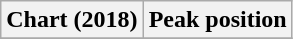<table class="wikitable sortable">
<tr>
<th>Chart (2018)</th>
<th>Peak position</th>
</tr>
<tr>
</tr>
</table>
